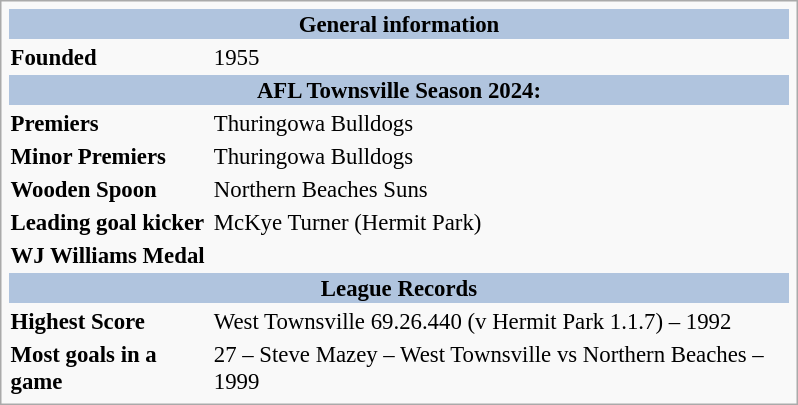<table class="infobox" style="width: 35em; font-size: 95%">
<tr>
<th colspan="2" bgcolor="#b0c4de">General information</th>
</tr>
<tr style="vertical-align: top;">
<td><strong>Founded</strong></td>
<td>1955</td>
</tr>
<tr>
<th colspan="2" bgcolor="#b0c4de">AFL Townsville Season 2024:</th>
</tr>
<tr style="vertical-align: top;">
<td><strong>Premiers</strong></td>
<td>Thuringowa Bulldogs</td>
</tr>
<tr>
<td><strong>Minor Premiers</strong></td>
<td>Thuringowa Bulldogs</td>
</tr>
<tr>
<td><strong>Wooden Spoon</strong></td>
<td>Northern Beaches Suns</td>
</tr>
<tr>
<td><strong>Leading goal kicker</strong></td>
<td>McKye Turner (Hermit Park)</td>
</tr>
<tr>
<td><strong>WJ Williams Medal</strong></td>
<td></td>
</tr>
<tr>
<th colspan="2" bgcolor="#b0c4de">League Records</th>
</tr>
<tr style="vertical-align: top;">
<td><strong>Highest Score</strong></td>
<td>West Townsville 69.26.440 (v Hermit Park 1.1.7) – 1992</td>
</tr>
<tr>
<td><strong>Most goals in a game</strong></td>
<td>27 – Steve Mazey – West Townsville vs Northern Beaches – 1999</td>
</tr>
</table>
